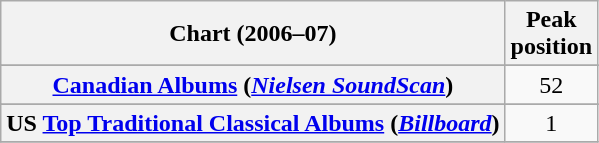<table class="wikitable sortable plainrowheaders" style="text-align:center">
<tr>
<th scope="col">Chart (2006–07)</th>
<th scope="col">Peak<br>position</th>
</tr>
<tr>
</tr>
<tr>
</tr>
<tr>
</tr>
<tr>
<th scope="row"><a href='#'>Canadian Albums</a> (<em><a href='#'>Nielsen SoundScan</a></em>)</th>
<td>52</td>
</tr>
<tr>
</tr>
<tr>
</tr>
<tr>
</tr>
<tr>
</tr>
<tr>
</tr>
<tr>
</tr>
<tr>
</tr>
<tr>
</tr>
<tr>
</tr>
<tr>
</tr>
<tr>
</tr>
<tr>
</tr>
<tr>
</tr>
<tr>
</tr>
<tr>
<th scope="row">US <a href='#'>Top Traditional Classical Albums</a> (<a href='#'><em>Billboard</em></a>)</th>
<td>1</td>
</tr>
<tr>
</tr>
</table>
